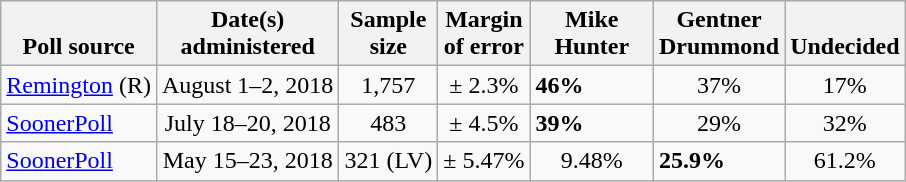<table class="wikitable">
<tr valign=bottom>
<th>Poll source</th>
<th>Date(s)<br>administered</th>
<th>Sample<br>size</th>
<th>Margin<br>of error</th>
<th style="width:75px;">Mike<br>Hunter</th>
<th style="width:75px;">Gentner<br>Drummond</th>
<th>Undecided</th>
</tr>
<tr>
<td><a href='#'>Remington</a> (R)</td>
<td align=center>August 1–2, 2018</td>
<td align=center>1,757</td>
<td align=center>± 2.3%</td>
<td><strong>46%</strong></td>
<td align=center>37%</td>
<td align=center>17%</td>
</tr>
<tr>
<td><a href='#'>SoonerPoll</a></td>
<td align=center>July 18–20, 2018</td>
<td align=center>483</td>
<td align=center>± 4.5%</td>
<td><strong>39%</strong></td>
<td align=center>29%</td>
<td align=center>32%</td>
</tr>
<tr>
<td><a href='#'>SoonerPoll</a></td>
<td align=center>May 15–23, 2018</td>
<td align=center>321 (LV)</td>
<td align=center>± 5.47%</td>
<td align=center>9.48%</td>
<td><strong>25.9%</strong></td>
<td align=center>61.2%</td>
</tr>
</table>
